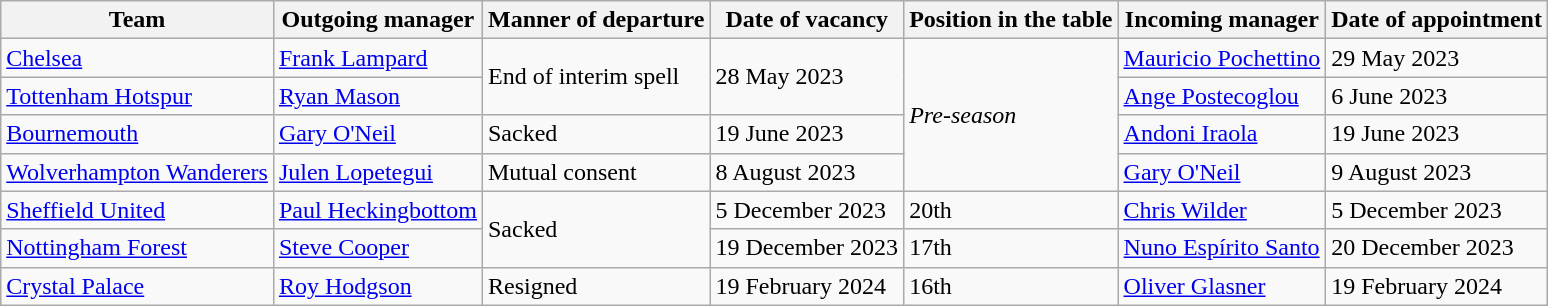<table class="wikitable sortable">
<tr>
<th>Team</th>
<th>Outgoing manager</th>
<th>Manner of departure</th>
<th>Date of vacancy</th>
<th>Position in the table</th>
<th>Incoming manager</th>
<th>Date of appointment</th>
</tr>
<tr>
<td><a href='#'>Chelsea</a></td>
<td data-sort-value="Lampard, Frank"> <a href='#'>Frank Lampard</a></td>
<td rowspan="2">End of interim spell</td>
<td rowspan="2">28 May 2023</td>
<td rowspan="4"><em>Pre-season</em></td>
<td data-sort-value="Pochettino, Mauricio"> <a href='#'>Mauricio Pochettino</a></td>
<td>29 May 2023</td>
</tr>
<tr>
<td><a href='#'>Tottenham Hotspur</a></td>
<td data-sort-value="Mason, Ryan"> <a href='#'>Ryan Mason</a></td>
<td data-sort-value="Postecoglou, Ange"> <a href='#'>Ange Postecoglou</a></td>
<td>6 June 2023</td>
</tr>
<tr>
<td><a href='#'>Bournemouth</a></td>
<td data-sort-value="O'Neil, Gary"> <a href='#'>Gary O'Neil</a></td>
<td>Sacked</td>
<td>19 June 2023</td>
<td data-sort-value="Iraola, Andoni"> <a href='#'>Andoni Iraola</a></td>
<td>19 June 2023</td>
</tr>
<tr>
<td><a href='#'>Wolverhampton Wanderers</a></td>
<td data-sort-value="Lopetegui, Julen"> <a href='#'>Julen Lopetegui</a></td>
<td>Mutual consent</td>
<td>8 August 2023</td>
<td data-sort-value="O'Neil, Gary"> <a href='#'>Gary O'Neil</a></td>
<td>9 August 2023</td>
</tr>
<tr>
<td><a href='#'>Sheffield United</a></td>
<td data-sort-value="Heckingbottom, Paul"> <a href='#'>Paul Heckingbottom</a></td>
<td rowspan="2">Sacked</td>
<td>5 December 2023</td>
<td>20th</td>
<td data-sort-value="Wilder, Chris"> <a href='#'>Chris Wilder</a></td>
<td>5 December 2023</td>
</tr>
<tr>
<td><a href='#'>Nottingham Forest</a></td>
<td data-sort-value="Cooper, Steve"> <a href='#'>Steve Cooper</a></td>
<td>19 December 2023</td>
<td>17th</td>
<td data-sort-value="Espírito Santo, Nuno"> <a href='#'>Nuno Espírito Santo</a></td>
<td>20 December 2023</td>
</tr>
<tr>
<td><a href='#'>Crystal Palace</a></td>
<td data-sort-value="Hodgson, Roy"> <a href='#'>Roy Hodgson</a></td>
<td>Resigned</td>
<td>19 February 2024</td>
<td>16th</td>
<td data-sort-value="Glasner, Oliver"> <a href='#'>Oliver Glasner</a></td>
<td>19 February 2024</td>
</tr>
</table>
